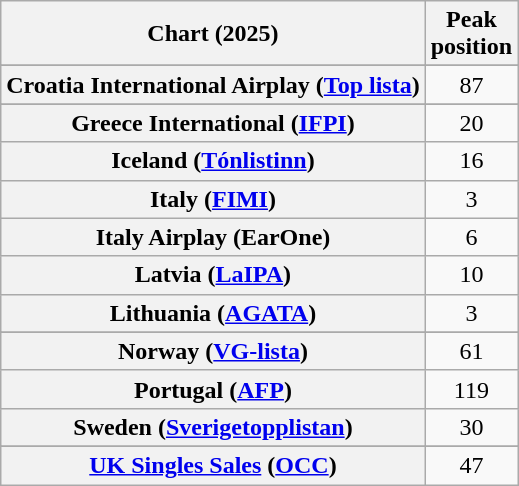<table class="wikitable sortable plainrowheaders" style="text-align:center">
<tr>
<th scope="col">Chart (2025)</th>
<th scope="col">Peak<br>position</th>
</tr>
<tr>
</tr>
<tr>
<th scope="row">Croatia International Airplay (<a href='#'>Top lista</a>)</th>
<td>87</td>
</tr>
<tr>
</tr>
<tr>
</tr>
<tr>
<th scope="row">Greece International (<a href='#'>IFPI</a>)</th>
<td>20</td>
</tr>
<tr>
<th scope="row">Iceland (<a href='#'>Tónlistinn</a>)</th>
<td>16</td>
</tr>
<tr>
<th scope="row">Italy (<a href='#'>FIMI</a>)</th>
<td>3</td>
</tr>
<tr>
<th scope="row">Italy Airplay (EarOne)</th>
<td>6</td>
</tr>
<tr>
<th scope="row">Latvia (<a href='#'>LaIPA</a>)</th>
<td>10</td>
</tr>
<tr>
<th scope="row">Lithuania (<a href='#'>AGATA</a>)</th>
<td>3</td>
</tr>
<tr>
</tr>
<tr>
<th scope="row">Norway (<a href='#'>VG-lista</a>)</th>
<td>61</td>
</tr>
<tr>
<th scope="row">Portugal (<a href='#'>AFP</a>)</th>
<td>119</td>
</tr>
<tr>
<th scope="row">Sweden (<a href='#'>Sverigetopplistan</a>)</th>
<td>30</td>
</tr>
<tr>
</tr>
<tr>
</tr>
<tr>
<th scope="row"><a href='#'>UK Singles Sales</a> (<a href='#'>OCC</a>)</th>
<td>47</td>
</tr>
</table>
